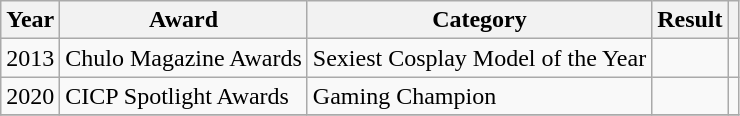<table class="wikitable sortable">
<tr>
<th>Year</th>
<th>Award</th>
<th>Category</th>
<th>Result</th>
<th></th>
</tr>
<tr>
<td>2013</td>
<td>Chulo Magazine Awards</td>
<td>Sexiest Cosplay Model of the Year</td>
<td></td>
<td></td>
</tr>
<tr>
<td>2020</td>
<td>CICP Spotlight Awards</td>
<td>Gaming Champion</td>
<td></td>
<td></td>
</tr>
<tr>
</tr>
</table>
